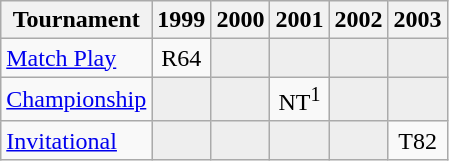<table class="wikitable" style="text-align:center;">
<tr>
<th>Tournament</th>
<th>1999</th>
<th>2000</th>
<th>2001</th>
<th>2002</th>
<th>2003</th>
</tr>
<tr>
<td align="left"><a href='#'>Match Play</a></td>
<td>R64</td>
<td style="background:#eeeeee;"></td>
<td style="background:#eeeeee;"></td>
<td style="background:#eeeeee;"></td>
<td style="background:#eeeeee;"></td>
</tr>
<tr>
<td align="left"><a href='#'>Championship</a></td>
<td style="background:#eeeeee;"></td>
<td style="background:#eeeeee;"></td>
<td>NT<sup>1</sup></td>
<td style="background:#eeeeee;"></td>
<td style="background:#eeeeee;"></td>
</tr>
<tr>
<td align="left"><a href='#'>Invitational</a></td>
<td style="background:#eeeeee;"></td>
<td style="background:#eeeeee;"></td>
<td style="background:#eeeeee;"></td>
<td style="background:#eeeeee;"></td>
<td>T82</td>
</tr>
</table>
